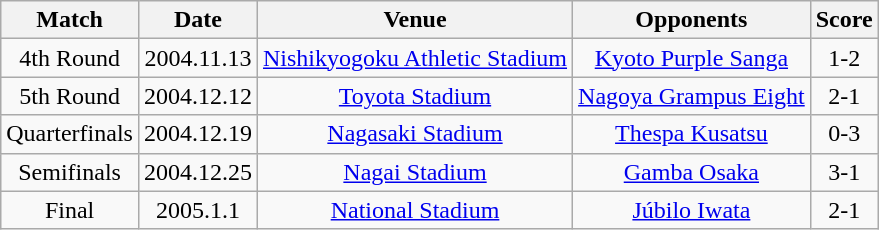<table class="wikitable" style="text-align:center;">
<tr>
<th>Match</th>
<th>Date</th>
<th>Venue</th>
<th>Opponents</th>
<th>Score</th>
</tr>
<tr>
<td>4th Round</td>
<td>2004.11.13</td>
<td><a href='#'>Nishikyogoku Athletic Stadium</a></td>
<td><a href='#'>Kyoto Purple Sanga</a></td>
<td>1-2</td>
</tr>
<tr>
<td>5th Round</td>
<td>2004.12.12</td>
<td><a href='#'>Toyota Stadium</a></td>
<td><a href='#'>Nagoya Grampus Eight</a></td>
<td>2-1</td>
</tr>
<tr>
<td>Quarterfinals</td>
<td>2004.12.19</td>
<td><a href='#'>Nagasaki Stadium</a></td>
<td><a href='#'>Thespa Kusatsu</a></td>
<td>0-3</td>
</tr>
<tr>
<td>Semifinals</td>
<td>2004.12.25</td>
<td><a href='#'>Nagai Stadium</a></td>
<td><a href='#'>Gamba Osaka</a></td>
<td>3-1</td>
</tr>
<tr>
<td>Final</td>
<td>2005.1.1</td>
<td><a href='#'>National Stadium</a></td>
<td><a href='#'>Júbilo Iwata</a></td>
<td>2-1</td>
</tr>
</table>
